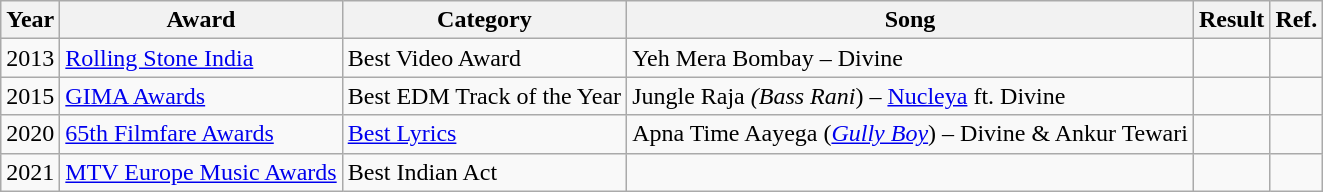<table class="wikitable">
<tr>
<th>Year</th>
<th>Award</th>
<th>Category</th>
<th>Song</th>
<th>Result</th>
<th>Ref.</th>
</tr>
<tr>
<td>2013</td>
<td><a href='#'>Rolling Stone India</a></td>
<td>Best Video Award</td>
<td>Yeh Mera Bombay – Divine</td>
<td></td>
<td></td>
</tr>
<tr>
<td>2015</td>
<td><a href='#'>GIMA Awards</a></td>
<td>Best EDM Track of the Year</td>
<td>Jungle Raja <em>(Bass Rani</em>) – <a href='#'>Nucleya</a> ft. Divine</td>
<td></td>
<td></td>
</tr>
<tr>
<td>2020</td>
<td><a href='#'>65th Filmfare Awards</a></td>
<td><a href='#'>Best Lyrics</a></td>
<td>Apna Time Aayega (<em><a href='#'>Gully Boy</a></em>) – Divine & Ankur Tewari</td>
<td></td>
<td></td>
</tr>
<tr>
<td>2021</td>
<td><a href='#'>MTV Europe Music Awards</a></td>
<td>Best Indian Act</td>
<td></td>
<td></td>
<td></td>
</tr>
</table>
